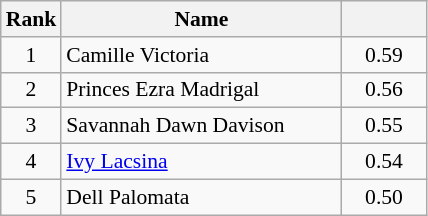<table class="wikitable" style="font-size:90%">
<tr>
<th width=30>Rank</th>
<th width=180>Name</th>
<th width=50></th>
</tr>
<tr>
<td style="text-align:center">1</td>
<td>Camille Victoria</td>
<td style="text-align:center">0.59</td>
</tr>
<tr>
<td style="text-align:center">2</td>
<td>Princes Ezra Madrigal</td>
<td style="text-align:center">0.56</td>
</tr>
<tr>
<td style="text-align:center">3</td>
<td>Savannah Dawn Davison</td>
<td style="text-align:center">0.55</td>
</tr>
<tr>
<td style="text-align:center">4</td>
<td><a href='#'>Ivy Lacsina</a></td>
<td style="text-align:center">0.54</td>
</tr>
<tr>
<td style="text-align:center">5</td>
<td>Dell Palomata</td>
<td style="text-align:center">0.50</td>
</tr>
</table>
